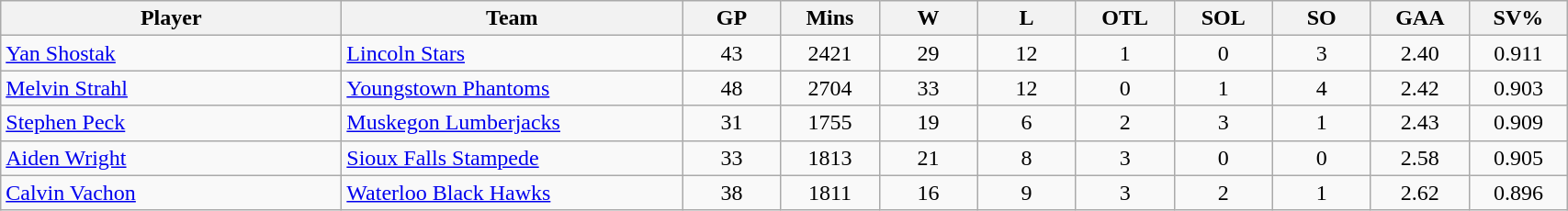<table class="wikitable sortable" style="text-align: center">
<tr>
<td class="unsortable" align=center bgcolor=#F2F2F2 style="width: 15em"><strong>Player</strong></td>
<th style="width: 15em">Team</th>
<th style="width: 4em">GP</th>
<th style="width: 4em">Mins</th>
<th style="width: 4em">W</th>
<th style="width: 4em">L</th>
<th style="width: 4em">OTL</th>
<th style="width: 4em">SOL</th>
<th style="width: 4em">SO</th>
<th style="width: 4em">GAA</th>
<th style="width: 4em">SV%</th>
</tr>
<tr>
<td align=left><a href='#'>Yan Shostak</a></td>
<td align=left><a href='#'>Lincoln Stars</a></td>
<td>43</td>
<td>2421</td>
<td>29</td>
<td>12</td>
<td>1</td>
<td>0</td>
<td>3</td>
<td>2.40</td>
<td>0.911</td>
</tr>
<tr>
<td align=left><a href='#'>Melvin Strahl</a></td>
<td align=left><a href='#'>Youngstown Phantoms</a></td>
<td>48</td>
<td>2704</td>
<td>33</td>
<td>12</td>
<td>0</td>
<td>1</td>
<td>4</td>
<td>2.42</td>
<td>0.903</td>
</tr>
<tr>
<td align=left><a href='#'>Stephen Peck</a></td>
<td align=left><a href='#'>Muskegon Lumberjacks</a></td>
<td>31</td>
<td>1755</td>
<td>19</td>
<td>6</td>
<td>2</td>
<td>3</td>
<td>1</td>
<td>2.43</td>
<td>0.909</td>
</tr>
<tr>
<td align=left><a href='#'>Aiden Wright</a></td>
<td align=left><a href='#'>Sioux Falls Stampede</a></td>
<td>33</td>
<td>1813</td>
<td>21</td>
<td>8</td>
<td>3</td>
<td>0</td>
<td>0</td>
<td>2.58</td>
<td>0.905</td>
</tr>
<tr>
<td align=left><a href='#'>Calvin Vachon</a></td>
<td align=left><a href='#'>Waterloo Black Hawks</a></td>
<td>38</td>
<td>1811</td>
<td>16</td>
<td>9</td>
<td>3</td>
<td>2</td>
<td>1</td>
<td>2.62</td>
<td>0.896</td>
</tr>
</table>
